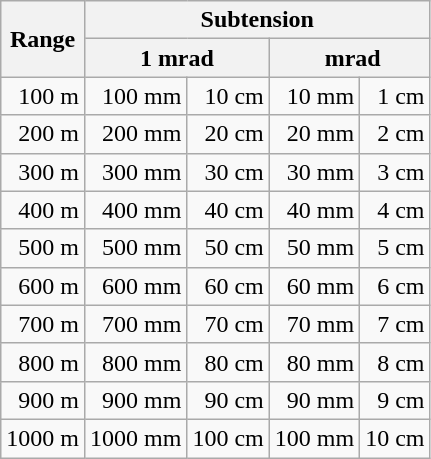<table class="wikitable sortable" style="text-align:right;">
<tr>
<th rowspan=2>Range</th>
<th colspan=4>Subtension</th>
</tr>
<tr>
<th colspan=2>1 mrad</th>
<th colspan=2> mrad</th>
</tr>
<tr>
<td>100 m</td>
<td>100 mm</td>
<td>10 cm</td>
<td>10 mm</td>
<td>1 cm</td>
</tr>
<tr>
<td>200 m</td>
<td>200 mm</td>
<td>20 cm</td>
<td>20 mm</td>
<td>2 cm</td>
</tr>
<tr>
<td>300 m</td>
<td>300 mm</td>
<td>30 cm</td>
<td>30 mm</td>
<td>3 cm</td>
</tr>
<tr>
<td>400 m</td>
<td>400 mm</td>
<td>40 cm</td>
<td>40 mm</td>
<td>4 cm</td>
</tr>
<tr>
<td>500 m</td>
<td>500 mm</td>
<td>50 cm</td>
<td>50 mm</td>
<td>5 cm</td>
</tr>
<tr>
<td>600 m</td>
<td>600 mm</td>
<td>60 cm</td>
<td>60 mm</td>
<td>6 cm</td>
</tr>
<tr>
<td>700 m</td>
<td>700 mm</td>
<td>70 cm</td>
<td>70 mm</td>
<td>7 cm</td>
</tr>
<tr>
<td>800 m</td>
<td>800 mm</td>
<td>80 cm</td>
<td>80 mm</td>
<td>8 cm</td>
</tr>
<tr>
<td>900 m</td>
<td>900 mm</td>
<td>90 cm</td>
<td>90 mm</td>
<td>9 cm</td>
</tr>
<tr>
<td>1000 m</td>
<td>1000 mm</td>
<td>100 cm</td>
<td>100 mm</td>
<td>10 cm</td>
</tr>
</table>
